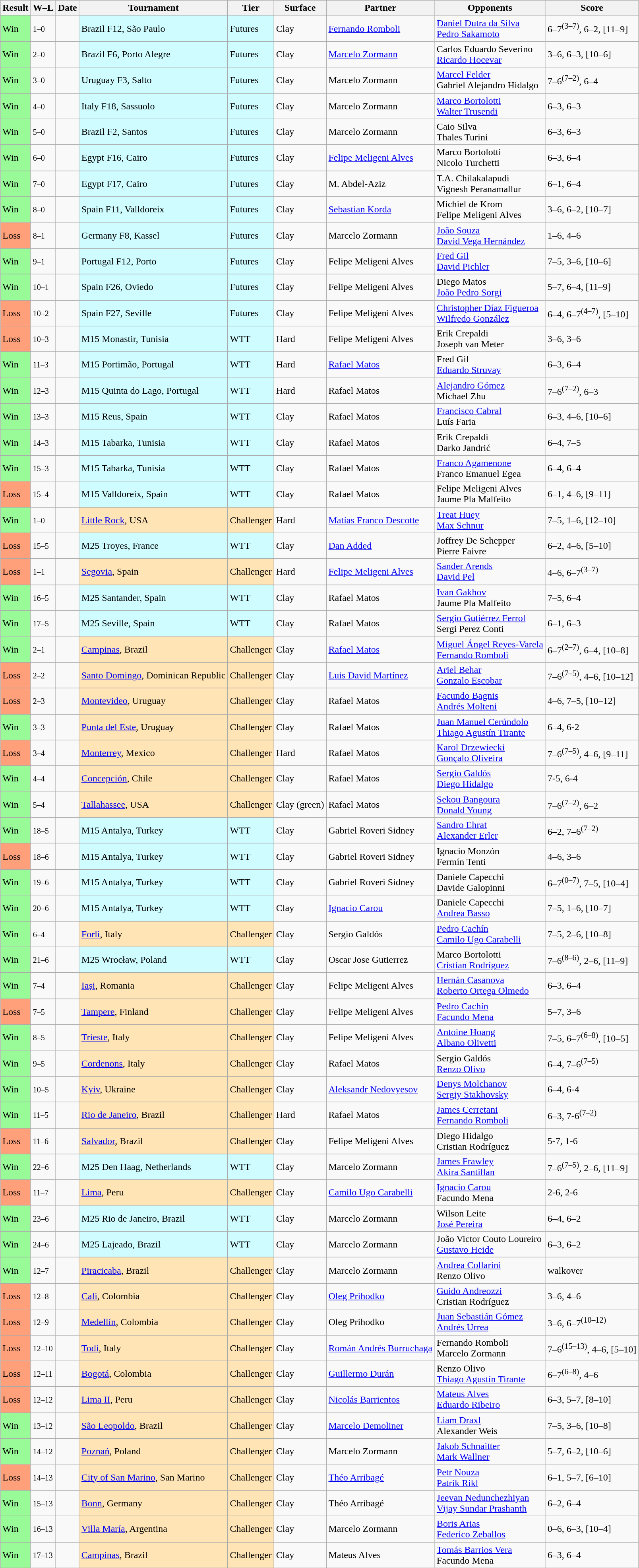<table class="sortable wikitable nowrap">
<tr>
<th>Result</th>
<th class="unsortable">W–L</th>
<th>Date</th>
<th>Tournament</th>
<th>Tier</th>
<th>Surface</th>
<th>Partner</th>
<th>Opponents</th>
<th class="unsortable">Score</th>
</tr>
<tr>
<td bgcolor=98FB98>Win</td>
<td><small>1–0</small></td>
<td></td>
<td style="background:#cffcff;">Brazil F12, São Paulo</td>
<td style="background:#cffcff;">Futures</td>
<td>Clay</td>
<td> <a href='#'>Fernando Romboli</a></td>
<td> <a href='#'>Daniel Dutra da Silva</a><br> <a href='#'>Pedro Sakamoto</a></td>
<td>6–7<sup>(3–7)</sup>, 6–2, [11–9]</td>
</tr>
<tr>
<td bgcolor=98FB98>Win</td>
<td><small>2–0</small></td>
<td></td>
<td style="background:#cffcff;">Brazil F6, Porto Alegre</td>
<td style="background:#cffcff;">Futures</td>
<td>Clay</td>
<td> <a href='#'>Marcelo Zormann</a></td>
<td> Carlos Eduardo Severino<br> <a href='#'>Ricardo Hocevar</a></td>
<td>3–6, 6–3, [10–6]</td>
</tr>
<tr>
<td bgcolor=98FB98>Win</td>
<td><small>3–0</small></td>
<td></td>
<td style="background:#cffcff;">Uruguay F3, Salto</td>
<td style="background:#cffcff;">Futures</td>
<td>Clay</td>
<td> Marcelo Zormann</td>
<td> <a href='#'>Marcel Felder</a><br> Gabriel Alejandro Hidalgo</td>
<td>7–6<sup>(7–2)</sup>, 6–4</td>
</tr>
<tr>
<td bgcolor=98FB98>Win</td>
<td><small>4–0</small></td>
<td></td>
<td style="background:#cffcff;">Italy F18, Sassuolo</td>
<td style="background:#cffcff;">Futures</td>
<td>Clay</td>
<td> Marcelo Zormann</td>
<td> <a href='#'>Marco Bortolotti</a><br> <a href='#'>Walter Trusendi</a></td>
<td>6–3, 6–3</td>
</tr>
<tr>
<td bgcolor=98FB98>Win</td>
<td><small>5–0</small></td>
<td></td>
<td style="background:#cffcff;">Brazil F2, Santos</td>
<td style="background:#cffcff;">Futures</td>
<td>Clay</td>
<td> Marcelo Zormann</td>
<td> Caio Silva<br> Thales Turini</td>
<td>6–3, 6–3</td>
</tr>
<tr>
<td bgcolor=98FB98>Win</td>
<td><small>6–0</small></td>
<td></td>
<td style="background:#cffcff;">Egypt F16, Cairo</td>
<td style="background:#cffcff;">Futures</td>
<td>Clay</td>
<td> <a href='#'>Felipe Meligeni Alves</a></td>
<td> Marco Bortolotti<br> Nicolo Turchetti</td>
<td>6–3, 6–4</td>
</tr>
<tr>
<td bgcolor=98FB98>Win</td>
<td><small>7–0</small></td>
<td></td>
<td style="background:#cffcff;">Egypt F17, Cairo</td>
<td style="background:#cffcff;">Futures</td>
<td>Clay</td>
<td> M. Abdel-Aziz</td>
<td> T.A. Chilakalapudi<br> Vignesh Peranamallur</td>
<td>6–1, 6–4</td>
</tr>
<tr>
<td bgcolor=98FB98>Win</td>
<td><small>8–0</small></td>
<td></td>
<td style="background:#cffcff;">Spain F11, Valldoreix</td>
<td style="background:#cffcff;">Futures</td>
<td>Clay</td>
<td> <a href='#'>Sebastian Korda</a></td>
<td> Michiel de Krom<br> Felipe Meligeni Alves</td>
<td>3–6, 6–2, [10–7]</td>
</tr>
<tr>
<td bgcolor=FFA07A>Loss</td>
<td><small>8–1</small></td>
<td></td>
<td style="background:#cffcff;">Germany F8, Kassel</td>
<td style="background:#cffcff;">Futures</td>
<td>Clay</td>
<td> Marcelo Zormann</td>
<td> <a href='#'>João Souza</a><br> <a href='#'>David Vega Hernández</a></td>
<td>1–6, 4–6</td>
</tr>
<tr>
<td bgcolor=98FB98>Win</td>
<td><small>9–1</small></td>
<td></td>
<td style="background:#cffcff;">Portugal F12, Porto</td>
<td style="background:#cffcff;">Futures</td>
<td>Clay</td>
<td> Felipe Meligeni Alves</td>
<td> <a href='#'>Fred Gil</a><br> <a href='#'>David Pichler</a></td>
<td>7–5, 3–6, [10–6]</td>
</tr>
<tr>
<td bgcolor=98FB98>Win</td>
<td><small>10–1</small></td>
<td></td>
<td style="background:#cffcff;">Spain F26, Oviedo</td>
<td style="background:#cffcff;">Futures</td>
<td>Clay</td>
<td> Felipe Meligeni Alves</td>
<td> Diego Matos<br> <a href='#'>João Pedro Sorgi</a></td>
<td>5–7, 6–4, [11–9]</td>
</tr>
<tr>
<td bgcolor=FFA07A>Loss</td>
<td><small>10–2</small></td>
<td></td>
<td style="background:#cffcff;">Spain F27, Seville</td>
<td style="background:#cffcff;">Futures</td>
<td>Clay</td>
<td> Felipe Meligeni Alves</td>
<td> <a href='#'>Christopher Díaz Figueroa</a><br> <a href='#'>Wilfredo González</a></td>
<td>6–4, 6–7<sup>(4–7)</sup>, [5–10]</td>
</tr>
<tr>
<td bgcolor=FFA07A>Loss</td>
<td><small>10–3</small></td>
<td></td>
<td style="background:#cffcff;">M15 Monastir, Tunisia</td>
<td style="background:#cffcff;">WTT</td>
<td>Hard</td>
<td> Felipe Meligeni Alves</td>
<td> Erik Crepaldi <br> Joseph van Meter</td>
<td>3–6, 3–6</td>
</tr>
<tr>
<td bgcolor=98FB98>Win</td>
<td><small>11–3</small></td>
<td></td>
<td style="background:#cffcff;">M15 Portimão, Portugal</td>
<td style="background:#cffcff;">WTT</td>
<td>Hard</td>
<td> <a href='#'>Rafael Matos</a></td>
<td> Fred Gil <br> <a href='#'>Eduardo Struvay</a></td>
<td>6–3, 6–4</td>
</tr>
<tr>
<td bgcolor=98FB98>Win</td>
<td><small>12–3</small></td>
<td></td>
<td style="background:#cffcff;">M15 Quinta do Lago, Portugal</td>
<td style="background:#cffcff;">WTT</td>
<td>Hard</td>
<td> Rafael Matos</td>
<td> <a href='#'>Alejandro Gómez</a> <br> Michael Zhu</td>
<td>7–6<sup>(7–2)</sup>, 6–3</td>
</tr>
<tr>
<td bgcolor=98FB98>Win</td>
<td><small>13–3</small></td>
<td></td>
<td style="background:#cffcff;">M15 Reus, Spain</td>
<td style="background:#cffcff;">WTT</td>
<td>Clay</td>
<td> Rafael Matos</td>
<td> <a href='#'>Francisco Cabral</a> <br> Luís Faria</td>
<td>6–3, 4–6, [10–6]</td>
</tr>
<tr>
<td bgcolor=98FB98>Win</td>
<td><small>14–3</small></td>
<td></td>
<td style="background:#cffcff;">M15 Tabarka, Tunisia</td>
<td style="background:#cffcff;">WTT</td>
<td>Clay</td>
<td> Rafael Matos</td>
<td> Erik Crepaldi <br> Darko Jandrić</td>
<td>6–4, 7–5</td>
</tr>
<tr>
<td bgcolor=98FB98>Win</td>
<td><small>15–3</small></td>
<td></td>
<td style="background:#cffcff;">M15 Tabarka, Tunisia</td>
<td style="background:#cffcff;">WTT</td>
<td>Clay</td>
<td> Rafael Matos</td>
<td> <a href='#'>Franco Agamenone</a> <br> Franco Emanuel Egea</td>
<td>6–4, 6–4</td>
</tr>
<tr>
<td bgcolor=FFA07A>Loss</td>
<td><small>15–4</small></td>
<td></td>
<td style="background:#cffcff;">M15 Valldoreix, Spain</td>
<td style="background:#cffcff;">WTT</td>
<td>Clay</td>
<td> Rafael Matos</td>
<td> Felipe Meligeni Alves <br> Jaume Pla Malfeito</td>
<td>6–1, 4–6, [9–11]</td>
</tr>
<tr>
<td bgcolor=98fb98>Win</td>
<td><small>1–0</small></td>
<td><a href='#'></a></td>
<td style="background:moccasin;"><a href='#'>Little Rock</a>, USA</td>
<td style="background:moccasin;">Challenger</td>
<td>Hard</td>
<td> <a href='#'>Matías Franco Descotte</a></td>
<td> <a href='#'>Treat Huey</a><br> <a href='#'>Max Schnur</a></td>
<td>7–5, 1–6, [12–10]</td>
</tr>
<tr>
<td bgcolor=FFA07A>Loss</td>
<td><small>15–5</small></td>
<td></td>
<td style="background:#cffcff;">M25 Troyes, France</td>
<td style="background:#cffcff;">WTT</td>
<td>Clay</td>
<td> <a href='#'>Dan Added</a></td>
<td> Joffrey De Schepper <br> Pierre Faivre</td>
<td>6–2, 4–6, [5–10]</td>
</tr>
<tr>
<td bgcolor=FFA07A>Loss</td>
<td><small>1–1</small></td>
<td><a href='#'></a></td>
<td style="background:moccasin;"><a href='#'>Segovia</a>, Spain</td>
<td style="background:moccasin;">Challenger</td>
<td>Hard</td>
<td> <a href='#'>Felipe Meligeni Alves</a></td>
<td> <a href='#'>Sander Arends</a><br> <a href='#'>David Pel</a></td>
<td>4–6, 6–7<sup>(3–7)</sup></td>
</tr>
<tr>
<td bgcolor=98FB98>Win</td>
<td><small>16–5</small></td>
<td></td>
<td style="background:#cffcff;">M25 Santander, Spain</td>
<td style="background:#cffcff;">WTT</td>
<td>Clay</td>
<td> Rafael Matos</td>
<td> <a href='#'>Ivan Gakhov</a> <br> Jaume Pla Malfeito</td>
<td>7–5, 6–4</td>
</tr>
<tr>
<td bgcolor=98FB98>Win</td>
<td><small>17–5</small></td>
<td></td>
<td style="background:#cffcff;">M25 Seville, Spain</td>
<td style="background:#cffcff;">WTT</td>
<td>Clay</td>
<td> Rafael Matos</td>
<td> <a href='#'>Sergio Gutiérrez Ferrol</a> <br> Sergi Perez Conti</td>
<td>6–1, 6–3</td>
</tr>
<tr>
<td bgcolor=98fb98>Win</td>
<td><small>2–1</small></td>
<td><a href='#'></a></td>
<td style="background:moccasin;"><a href='#'>Campinas</a>, Brazil</td>
<td style="background:moccasin;">Challenger</td>
<td>Clay</td>
<td> <a href='#'>Rafael Matos</a></td>
<td> <a href='#'>Miguel Ángel Reyes-Varela</a><br> <a href='#'>Fernando Romboli</a></td>
<td>6–7<sup>(2–7)</sup>, 6–4, [10–8]</td>
</tr>
<tr>
<td bgcolor=FFA07A>Loss</td>
<td><small>2–2</small></td>
<td><a href='#'></a></td>
<td style="background:moccasin;"><a href='#'>Santo Domingo</a>, Dominican Republic</td>
<td style="background:moccasin;">Challenger</td>
<td>Clay</td>
<td> <a href='#'>Luis David Martínez</a></td>
<td> <a href='#'>Ariel Behar</a><br> <a href='#'>Gonzalo Escobar</a></td>
<td>7–6<sup>(7–5)</sup>, 4–6, [10–12]</td>
</tr>
<tr>
<td bgcolor=FFA07A>Loss</td>
<td><small>2–3</small></td>
<td><a href='#'></a></td>
<td style="background:moccasin;"><a href='#'>Montevideo</a>, Uruguay</td>
<td style="background:moccasin;">Challenger</td>
<td>Clay</td>
<td> Rafael Matos</td>
<td> <a href='#'>Facundo Bagnis</a><br> <a href='#'>Andrés Molteni</a></td>
<td>4–6, 7–5, [10–12]</td>
</tr>
<tr>
<td bgcolor=98fb98>Win</td>
<td><small>3–3</small></td>
<td><a href='#'></a></td>
<td style="background:moccasin;"><a href='#'>Punta del Este</a>, Uruguay</td>
<td style="background:moccasin;">Challenger</td>
<td>Clay</td>
<td> Rafael Matos</td>
<td> <a href='#'>Juan Manuel Cerúndolo</a><br> <a href='#'>Thiago Agustín Tirante</a></td>
<td>6–4, 6-2</td>
</tr>
<tr>
<td bgcolor=FFA07A>Loss</td>
<td><small>3–4</small></td>
<td><a href='#'></a></td>
<td style="background:moccasin;"><a href='#'>Monterrey</a>, Mexico</td>
<td style="background:moccasin;">Challenger</td>
<td>Hard</td>
<td> Rafael Matos</td>
<td> <a href='#'>Karol Drzewiecki</a> <br> <a href='#'>Gonçalo Oliveira</a></td>
<td>7–6<sup>(7–5)</sup>, 4–6, [9–11]</td>
</tr>
<tr>
<td bgcolor=98fb98>Win</td>
<td><small>4–4</small></td>
<td><a href='#'></a></td>
<td style="background:moccasin;"><a href='#'>Concepción</a>, Chile</td>
<td style="background:moccasin;">Challenger</td>
<td>Clay</td>
<td> Rafael Matos</td>
<td> <a href='#'>Sergio Galdós</a><br> <a href='#'>Diego Hidalgo</a></td>
<td>7-5, 6-4</td>
</tr>
<tr>
<td bgcolor=98fb98>Win</td>
<td><small>5–4</small></td>
<td><a href='#'></a></td>
<td style="background:moccasin;"><a href='#'>Tallahassee</a>, USA</td>
<td style="background:moccasin;">Challenger</td>
<td>Clay (green)</td>
<td> Rafael Matos</td>
<td> <a href='#'>Sekou Bangoura</a><br> <a href='#'>Donald Young</a></td>
<td>7–6<sup>(7–2)</sup>, 6–2</td>
</tr>
<tr>
<td bgcolor=98FB98>Win</td>
<td><small>18–5</small></td>
<td></td>
<td style="background:#cffcff;">M15 Antalya, Turkey</td>
<td style="background:#cffcff;">WTT</td>
<td>Clay</td>
<td> Gabriel Roveri Sidney</td>
<td> <a href='#'>Sandro Ehrat</a> <br> <a href='#'>Alexander Erler</a></td>
<td>6–2, 7–6<sup>(7–2)</sup></td>
</tr>
<tr>
<td bgcolor=FFA07A>Loss</td>
<td><small>18–6</small></td>
<td></td>
<td style="background:#cffcff;">M15 Antalya, Turkey</td>
<td style="background:#cffcff;">WTT</td>
<td>Clay</td>
<td> Gabriel Roveri Sidney</td>
<td> Ignacio Monzón<br> Fermín Tenti</td>
<td>4–6, 3–6</td>
</tr>
<tr>
<td bgcolor=98FB98>Win</td>
<td><small>19–6</small></td>
<td></td>
<td style="background:#cffcff;">M15 Antalya, Turkey</td>
<td style="background:#cffcff;">WTT</td>
<td>Clay</td>
<td> Gabriel Roveri Sidney</td>
<td> Daniele Capecchi<br> Davide Galopinni</td>
<td>6–7<sup>(0–7)</sup>, 7–5, [10–4]</td>
</tr>
<tr>
<td bgcolor=98FB98>Win</td>
<td><small>20–6</small></td>
<td></td>
<td style="background:#cffcff;">M15 Antalya, Turkey</td>
<td style="background:#cffcff;">WTT</td>
<td>Clay</td>
<td> <a href='#'>Ignacio Carou</a></td>
<td> Daniele Capecchi <br> <a href='#'>Andrea Basso</a></td>
<td>7–5, 1–6, [10–7]</td>
</tr>
<tr>
<td bgcolor=98fb98>Win</td>
<td><small>6–4</small></td>
<td><a href='#'></a></td>
<td style="background:moccasin;"><a href='#'>Forlì</a>, Italy</td>
<td style="background:moccasin;">Challenger</td>
<td>Clay</td>
<td> Sergio Galdós</td>
<td> <a href='#'>Pedro Cachín</a><br> <a href='#'>Camilo Ugo Carabelli</a></td>
<td>7–5, 2–6, [10–8]</td>
</tr>
<tr>
<td bgcolor=98FB98>Win</td>
<td><small>21–6</small></td>
<td></td>
<td style="background:#cffcff;">M25 Wrocław, Poland</td>
<td style="background:#cffcff;">WTT</td>
<td>Clay</td>
<td> Oscar Jose Gutierrez</td>
<td> Marco Bortolotti<br> <a href='#'>Cristian Rodríguez</a></td>
<td>7–6<sup>(8–6)</sup>, 2–6, [11–9]</td>
</tr>
<tr>
<td bgcolor=98fb98>Win</td>
<td><small>7–4</small></td>
<td><a href='#'></a></td>
<td style="background:moccasin;"><a href='#'>Iași</a>, Romania</td>
<td style="background:moccasin;">Challenger</td>
<td>Clay</td>
<td> Felipe Meligeni Alves</td>
<td> <a href='#'>Hernán Casanova</a><br> <a href='#'>Roberto Ortega Olmedo</a></td>
<td>6–3, 6–4</td>
</tr>
<tr>
<td bgcolor=FFA07A>Loss</td>
<td><small>7–5</small></td>
<td><a href='#'></a></td>
<td style="background:moccasin;"><a href='#'>Tampere</a>, Finland</td>
<td style="background:moccasin;">Challenger</td>
<td>Clay</td>
<td> Felipe Meligeni Alves</td>
<td> <a href='#'>Pedro Cachín</a><br> <a href='#'>Facundo Mena</a></td>
<td>5–7, 3–6</td>
</tr>
<tr>
<td bgcolor=98fb98>Win</td>
<td><small>8–5</small></td>
<td><a href='#'></a></td>
<td style="background:moccasin;"><a href='#'>Trieste</a>, Italy</td>
<td style="background:moccasin;">Challenger</td>
<td>Clay</td>
<td> Felipe Meligeni Alves</td>
<td> <a href='#'>Antoine Hoang</a><br> <a href='#'>Albano Olivetti</a></td>
<td>7–5, 6–7<sup>(6–8)</sup>, [10–5]</td>
</tr>
<tr>
<td bgcolor=98fb98>Win</td>
<td><small>9–5</small></td>
<td><a href='#'></a></td>
<td style="background:moccasin;"><a href='#'>Cordenons</a>, Italy</td>
<td style="background:moccasin;">Challenger</td>
<td>Clay</td>
<td> Rafael Matos</td>
<td> Sergio Galdós<br> <a href='#'>Renzo Olivo</a></td>
<td>6–4, 7–6<sup>(7–5)</sup></td>
</tr>
<tr>
<td bgcolor=98fb98>Win</td>
<td><small>10–5</small></td>
<td><a href='#'></a></td>
<td style="background:moccasin;"><a href='#'>Kyiv</a>, Ukraine</td>
<td style="background:moccasin;">Challenger</td>
<td>Clay</td>
<td> <a href='#'>Aleksandr Nedovyesov</a></td>
<td> <a href='#'>Denys Molchanov</a><br> <a href='#'>Sergiy Stakhovsky</a></td>
<td>6–4, 6-4</td>
</tr>
<tr>
<td bgcolor=98fb98>Win</td>
<td><small>11–5</small></td>
<td><a href='#'></a></td>
<td style="background:moccasin;"><a href='#'>Rio de Janeiro</a>, Brazil</td>
<td style="background:moccasin;">Challenger</td>
<td>Hard</td>
<td> Rafael Matos</td>
<td> <a href='#'>James Cerretani</a><br> <a href='#'>Fernando Romboli</a></td>
<td>6–3, 7-6<sup>(7–2)</sup></td>
</tr>
<tr>
<td bgcolor=FFA07A>Loss</td>
<td><small>11–6</small></td>
<td><a href='#'></a></td>
<td style="background:moccasin;"><a href='#'>Salvador</a>, Brazil</td>
<td style="background:moccasin;">Challenger</td>
<td>Clay</td>
<td> Felipe Meligeni Alves</td>
<td> Diego Hidalgo<br> Cristian Rodríguez</td>
<td>5-7, 1-6</td>
</tr>
<tr>
<td bgcolor=98FB98>Win</td>
<td><small>22–6</small></td>
<td></td>
<td style="background:#cffcff;">M25 Den Haag, Netherlands</td>
<td style="background:#cffcff;">WTT</td>
<td>Clay</td>
<td> Marcelo Zormann</td>
<td> <a href='#'>James Frawley</a><br> <a href='#'>Akira Santillan</a></td>
<td>7–6<sup>(7–5)</sup>, 2–6, [11–9]</td>
</tr>
<tr>
<td bgcolor=FFA07A>Loss</td>
<td><small>11–7</small></td>
<td><a href='#'></a></td>
<td style="background:moccasin;"><a href='#'>Lima</a>, Peru</td>
<td style="background:moccasin;">Challenger</td>
<td>Clay</td>
<td> <a href='#'>Camilo Ugo Carabelli</a></td>
<td> <a href='#'>Ignacio Carou</a><br> Facundo Mena</td>
<td>2-6, 2-6</td>
</tr>
<tr>
<td bgcolor=98FB98>Win</td>
<td><small>23–6</small></td>
<td></td>
<td style="background:#cffcff;">M25 Rio de Janeiro, Brazil</td>
<td style="background:#cffcff;">WTT</td>
<td>Clay</td>
<td> Marcelo Zormann</td>
<td> Wilson Leite<br> <a href='#'>José Pereira</a></td>
<td>6–4, 6–2</td>
</tr>
<tr>
<td bgcolor=98FB98>Win</td>
<td><small>24–6</small></td>
<td></td>
<td style="background:#cffcff;">M25 Lajeado, Brazil</td>
<td style="background:#cffcff;">WTT</td>
<td>Clay</td>
<td> Marcelo Zormann</td>
<td> João Victor Couto Loureiro<br> <a href='#'>Gustavo Heide</a></td>
<td>6–3, 6–2</td>
</tr>
<tr>
<td bgcolor=98FB98>Win</td>
<td><small>12–7</small></td>
<td><a href='#'></a></td>
<td style="background:moccasin;"><a href='#'>Piracicaba</a>, Brazil</td>
<td style="background:moccasin;">Challenger</td>
<td>Clay</td>
<td> Marcelo Zormann</td>
<td> <a href='#'>Andrea Collarini</a><br> Renzo Olivo</td>
<td>walkover</td>
</tr>
<tr>
<td bgcolor=FFA07A>Loss</td>
<td><small>12–8</small></td>
<td><a href='#'></a></td>
<td style="background:moccasin;"><a href='#'>Cali</a>, Colombia</td>
<td style="background:moccasin;">Challenger</td>
<td>Clay</td>
<td> <a href='#'>Oleg Prihodko</a></td>
<td> <a href='#'>Guido Andreozzi</a><br> Cristian Rodríguez</td>
<td>3–6, 4–6</td>
</tr>
<tr>
<td bgcolor=FFA07A>Loss</td>
<td><small>12–9</small></td>
<td><a href='#'></a></td>
<td style="background:moccasin;"><a href='#'>Medellín</a>, Colombia</td>
<td style="background:moccasin;">Challenger</td>
<td>Clay</td>
<td> Oleg Prihodko</td>
<td> <a href='#'>Juan Sebastián Gómez</a><br> <a href='#'>Andrés Urrea</a></td>
<td>3–6, 6–7<sup>(10–12)</sup></td>
</tr>
<tr>
<td bgcolor=FFA07A>Loss</td>
<td><small>12–10</small></td>
<td><a href='#'></a></td>
<td style="background:moccasin;"><a href='#'>Todi</a>, Italy</td>
<td style="background:moccasin;">Challenger</td>
<td>Clay</td>
<td> <a href='#'>Román Andrés Burruchaga</a></td>
<td> Fernando Romboli<br> Marcelo Zormann</td>
<td>7–6<sup>(15–13)</sup>, 4–6, [5–10]</td>
</tr>
<tr>
<td bgcolor=FFA07A>Loss</td>
<td><small>12–11</small></td>
<td><a href='#'></a></td>
<td style="background:moccasin;"><a href='#'>Bogotá</a>, Colombia</td>
<td style="background:moccasin;">Challenger</td>
<td>Clay</td>
<td> <a href='#'>Guillermo Durán</a></td>
<td> Renzo Olivo<br> <a href='#'>Thiago Agustín Tirante</a></td>
<td>6–7<sup>(6–8)</sup>, 4–6</td>
</tr>
<tr>
<td bgcolor=FFA07A>Loss</td>
<td><small>12–12</small></td>
<td><a href='#'></a></td>
<td style="background:moccasin;"><a href='#'>Lima II</a>, Peru</td>
<td style="background:moccasin;">Challenger</td>
<td>Clay</td>
<td> <a href='#'>Nicolás Barrientos</a></td>
<td> <a href='#'>Mateus Alves</a><br> <a href='#'>Eduardo Ribeiro</a></td>
<td>6–3, 5–7, [8–10]</td>
</tr>
<tr>
<td bgcolor=98FB98>Win</td>
<td><small>13–12</small></td>
<td><a href='#'></a></td>
<td style="background:moccasin;"><a href='#'>São Leopoldo</a>, Brazil</td>
<td style="background:moccasin;">Challenger</td>
<td>Clay</td>
<td> <a href='#'>Marcelo Demoliner</a></td>
<td> <a href='#'>Liam Draxl</a><br> Alexander Weis</td>
<td>7–5, 3–6, [10–8]</td>
</tr>
<tr>
<td bgcolor=98FB98>Win</td>
<td><small>14–12</small></td>
<td><a href='#'></a></td>
<td style="background:moccasin;"><a href='#'>Poznań</a>, Poland</td>
<td style="background:moccasin;">Challenger</td>
<td>Clay</td>
<td> Marcelo Zormann</td>
<td> <a href='#'>Jakob Schnaitter</a><br> <a href='#'>Mark Wallner</a></td>
<td>5–7, 6–2, [10–6]</td>
</tr>
<tr>
<td bgcolor=FFA07A>Loss</td>
<td><small>14–13</small></td>
<td><a href='#'></a></td>
<td style="background:moccasin;"><a href='#'>City of San Marino</a>, San Marino</td>
<td style="background:moccasin;">Challenger</td>
<td>Clay</td>
<td> <a href='#'>Théo Arribagé</a></td>
<td> <a href='#'>Petr Nouza</a><br> <a href='#'>Patrik Rikl</a></td>
<td>6–1, 5–7, [6–10]</td>
</tr>
<tr>
<td bgcolor=98FB98>Win</td>
<td><small>15–13</small></td>
<td><a href='#'></a></td>
<td style="background:moccasin;"><a href='#'>Bonn</a>, Germany</td>
<td style="background:moccasin;">Challenger</td>
<td>Clay</td>
<td> Théo Arribagé</td>
<td> <a href='#'>Jeevan Nedunchezhiyan</a><br> <a href='#'>Vijay Sundar Prashanth</a></td>
<td>6–2, 6–4</td>
</tr>
<tr>
<td bgcolor=98FB98>Win</td>
<td><small>16–13</small></td>
<td><a href='#'></a></td>
<td style="background:moccasin;"><a href='#'>Villa María</a>, Argentina</td>
<td style="background:moccasin;">Challenger</td>
<td>Clay</td>
<td> Marcelo Zormann</td>
<td> <a href='#'>Boris Arias</a><br> <a href='#'>Federico Zeballos</a></td>
<td>0–6, 6–3, [10–4]</td>
</tr>
<tr>
<td bgcolor=98FB98>Win</td>
<td><small>17–13</small></td>
<td><a href='#'></a></td>
<td style="background:moccasin;"><a href='#'>Campinas</a>, Brazil</td>
<td style="background:moccasin;">Challenger</td>
<td>Clay</td>
<td> Mateus Alves</td>
<td> <a href='#'>Tomás Barrios Vera</a><br> Facundo Mena</td>
<td>6–3, 6–4</td>
</tr>
</table>
